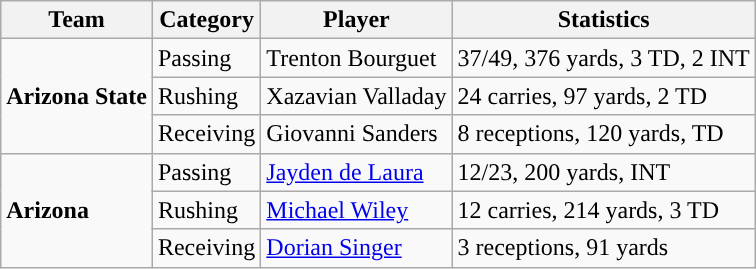<table class="wikitable" style="float: right;">
<tr>
<th>Team</th>
<th>Category</th>
<th>Player</th>
<th>Statistics</th>
</tr>
<tr>
<td rowspan=3><strong>Arizona State</strong></td>
<td>Passing</td>
<td>Trenton Bourguet</td>
<td>37/49, 376 yards, 3 TD, 2 INT</td>
</tr>
<tr>
<td>Rushing</td>
<td>Xazavian Valladay</td>
<td>24 carries, 97 yards, 2 TD</td>
</tr>
<tr>
<td>Receiving</td>
<td>Giovanni Sanders</td>
<td>8 receptions, 120 yards, TD</td>
</tr>
<tr>
<td rowspan=3><strong>Arizona</strong></td>
<td>Passing</td>
<td><a href='#'>Jayden de Laura</a></td>
<td>12/23, 200 yards, INT</td>
</tr>
<tr>
<td>Rushing</td>
<td><a href='#'>Michael Wiley</a></td>
<td>12 carries, 214 yards, 3 TD</td>
</tr>
<tr>
<td>Receiving</td>
<td><a href='#'>Dorian Singer</a></td>
<td>3 receptions, 91 yards</td>
</tr>
</table>
